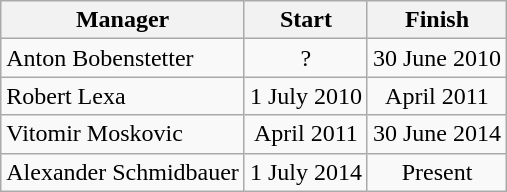<table class="wikitable">
<tr>
<th>Manager</th>
<th>Start</th>
<th>Finish</th>
</tr>
<tr align="center">
<td align="left">Anton Bobenstetter</td>
<td>?</td>
<td>30 June 2010</td>
</tr>
<tr align="center">
<td align="left">Robert Lexa</td>
<td>1 July 2010</td>
<td>April 2011</td>
</tr>
<tr align="center">
<td align="left">Vitomir Moskovic</td>
<td>April 2011</td>
<td>30 June 2014</td>
</tr>
<tr align="center">
<td align="left">Alexander Schmidbauer</td>
<td>1 July 2014</td>
<td>Present</td>
</tr>
</table>
